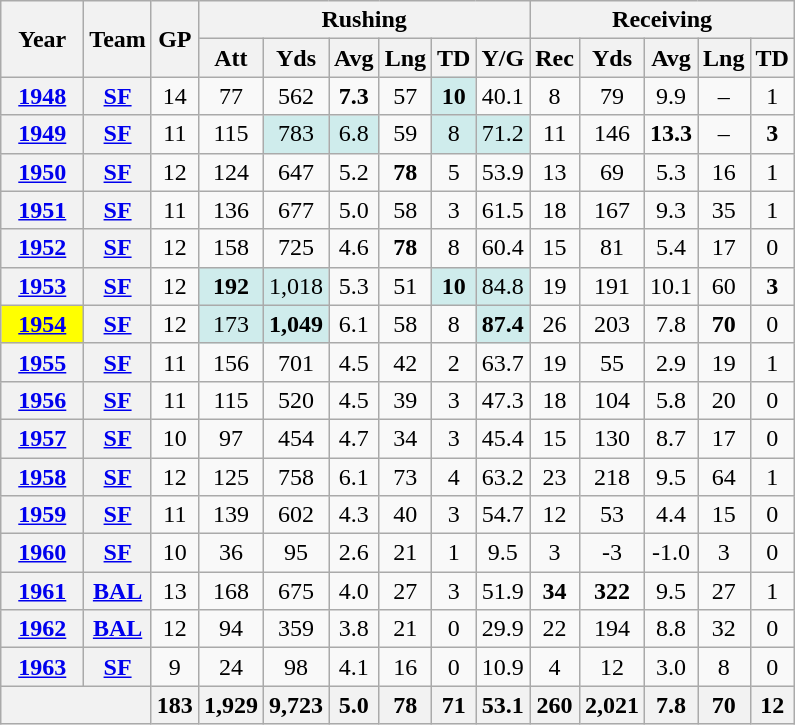<table class="wikitable" style="text-align:center;">
<tr>
<th rowspan="2">Year</th>
<th rowspan="2">Team</th>
<th rowspan="2">GP</th>
<th colspan="6">Rushing</th>
<th colspan="5">Receiving</th>
</tr>
<tr>
<th>Att</th>
<th>Yds</th>
<th>Avg</th>
<th>Lng</th>
<th>TD</th>
<th>Y/G</th>
<th>Rec</th>
<th>Yds</th>
<th>Avg</th>
<th>Lng</th>
<th>TD</th>
</tr>
<tr>
<th><a href='#'>1948</a></th>
<th><a href='#'>SF</a></th>
<td>14</td>
<td>77</td>
<td>562</td>
<td><strong>7.3</strong></td>
<td>57</td>
<td style="background:#cfecec;"><strong>10</strong></td>
<td>40.1</td>
<td>8</td>
<td>79</td>
<td>9.9</td>
<td>–</td>
<td>1</td>
</tr>
<tr>
<th><a href='#'>1949</a></th>
<th><a href='#'>SF</a></th>
<td>11</td>
<td>115</td>
<td style="background:#cfecec;">783</td>
<td style="background:#cfecec;">6.8</td>
<td>59</td>
<td style="background:#cfecec;">8</td>
<td style="background:#cfecec;">71.2</td>
<td>11</td>
<td>146</td>
<td><strong>13.3</strong></td>
<td>–</td>
<td><strong>3</strong></td>
</tr>
<tr>
<th><a href='#'>1950</a></th>
<th><a href='#'>SF</a></th>
<td>12</td>
<td>124</td>
<td>647</td>
<td>5.2</td>
<td><strong>78</strong></td>
<td>5</td>
<td>53.9</td>
<td>13</td>
<td>69</td>
<td>5.3</td>
<td>16</td>
<td>1</td>
</tr>
<tr>
<th><a href='#'>1951</a></th>
<th><a href='#'>SF</a></th>
<td>11</td>
<td>136</td>
<td>677</td>
<td>5.0</td>
<td>58</td>
<td>3</td>
<td>61.5</td>
<td>18</td>
<td>167</td>
<td>9.3</td>
<td>35</td>
<td>1</td>
</tr>
<tr>
<th><a href='#'>1952</a></th>
<th><a href='#'>SF</a></th>
<td>12</td>
<td>158</td>
<td>725</td>
<td>4.6</td>
<td><strong>78</strong></td>
<td>8</td>
<td>60.4</td>
<td>15</td>
<td>81</td>
<td>5.4</td>
<td>17</td>
<td>0</td>
</tr>
<tr>
<th><a href='#'>1953</a></th>
<th><a href='#'>SF</a></th>
<td>12</td>
<td style="background:#cfecec;"><strong>192</strong></td>
<td style="background:#cfecec;">1,018</td>
<td>5.3</td>
<td>51</td>
<td style="background:#cfecec;"><strong>10</strong></td>
<td style="background:#cfecec;">84.8</td>
<td>19</td>
<td>191</td>
<td>10.1</td>
<td>60</td>
<td><strong>3</strong></td>
</tr>
<tr>
<th style="background:#ffff00; width:3em;"><a href='#'>1954</a></th>
<th><a href='#'>SF</a></th>
<td>12</td>
<td style="background:#cfecec;">173</td>
<td style="background:#cfecec;"><strong>1,049</strong></td>
<td>6.1</td>
<td>58</td>
<td>8</td>
<td style="background:#cfecec;"><strong>87.4</strong></td>
<td>26</td>
<td>203</td>
<td>7.8</td>
<td><strong>70</strong></td>
<td>0</td>
</tr>
<tr>
<th><a href='#'>1955</a></th>
<th><a href='#'>SF</a></th>
<td>11</td>
<td>156</td>
<td>701</td>
<td>4.5</td>
<td>42</td>
<td>2</td>
<td>63.7</td>
<td>19</td>
<td>55</td>
<td>2.9</td>
<td>19</td>
<td>1</td>
</tr>
<tr>
<th><a href='#'>1956</a></th>
<th><a href='#'>SF</a></th>
<td>11</td>
<td>115</td>
<td>520</td>
<td>4.5</td>
<td>39</td>
<td>3</td>
<td>47.3</td>
<td>18</td>
<td>104</td>
<td>5.8</td>
<td>20</td>
<td>0</td>
</tr>
<tr>
<th><a href='#'>1957</a></th>
<th><a href='#'>SF</a></th>
<td>10</td>
<td>97</td>
<td>454</td>
<td>4.7</td>
<td>34</td>
<td>3</td>
<td>45.4</td>
<td>15</td>
<td>130</td>
<td>8.7</td>
<td>17</td>
<td>0</td>
</tr>
<tr>
<th><a href='#'>1958</a></th>
<th><a href='#'>SF</a></th>
<td>12</td>
<td>125</td>
<td>758</td>
<td>6.1</td>
<td>73</td>
<td>4</td>
<td>63.2</td>
<td>23</td>
<td>218</td>
<td>9.5</td>
<td>64</td>
<td>1</td>
</tr>
<tr>
<th><a href='#'>1959</a></th>
<th><a href='#'>SF</a></th>
<td>11</td>
<td>139</td>
<td>602</td>
<td>4.3</td>
<td>40</td>
<td>3</td>
<td>54.7</td>
<td>12</td>
<td>53</td>
<td>4.4</td>
<td>15</td>
<td>0</td>
</tr>
<tr>
<th><a href='#'>1960</a></th>
<th><a href='#'>SF</a></th>
<td>10</td>
<td>36</td>
<td>95</td>
<td>2.6</td>
<td>21</td>
<td>1</td>
<td>9.5</td>
<td>3</td>
<td>-3</td>
<td>-1.0</td>
<td>3</td>
<td>0</td>
</tr>
<tr>
<th><a href='#'>1961</a></th>
<th><a href='#'>BAL</a></th>
<td>13</td>
<td>168</td>
<td>675</td>
<td>4.0</td>
<td>27</td>
<td>3</td>
<td>51.9</td>
<td><strong>34</strong></td>
<td><strong>322</strong></td>
<td>9.5</td>
<td>27</td>
<td>1</td>
</tr>
<tr>
<th><a href='#'>1962</a></th>
<th><a href='#'>BAL</a></th>
<td>12</td>
<td>94</td>
<td>359</td>
<td>3.8</td>
<td>21</td>
<td>0</td>
<td>29.9</td>
<td>22</td>
<td>194</td>
<td>8.8</td>
<td>32</td>
<td>0</td>
</tr>
<tr>
<th><a href='#'>1963</a></th>
<th><a href='#'>SF</a></th>
<td>9</td>
<td>24</td>
<td>98</td>
<td>4.1</td>
<td>16</td>
<td>0</td>
<td>10.9</td>
<td>4</td>
<td>12</td>
<td>3.0</td>
<td>8</td>
<td>0</td>
</tr>
<tr>
<th colspan="2"></th>
<th>183</th>
<th>1,929</th>
<th>9,723</th>
<th>5.0</th>
<th>78</th>
<th>71</th>
<th>53.1</th>
<th>260</th>
<th>2,021</th>
<th>7.8</th>
<th>70</th>
<th>12</th>
</tr>
</table>
